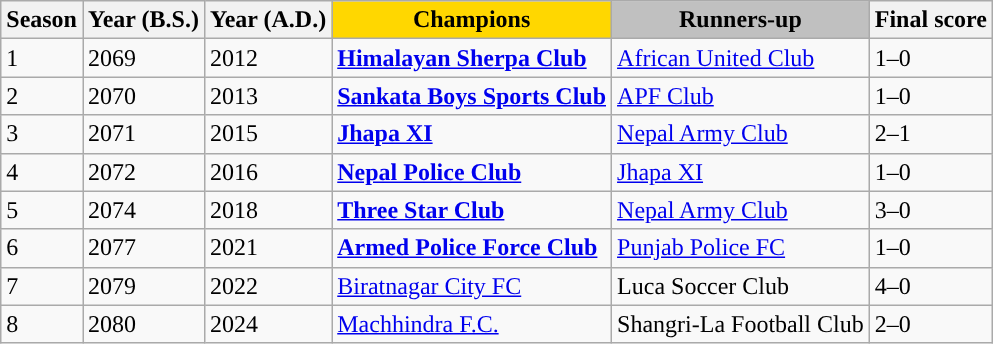<table class="wikitable" wikitable '>
<tr>
<th>Season</th>
<th>Year (B.S.)</th>
<th>Year (A.D.)</th>
<th style="background:gold;">Champions</th>
<th style="background:silver;">Runners-up</th>
<th>Final score</th>
</tr>
<tr>
<td>1</td>
<td>2069</td>
<td>2012</td>
<td><strong><a href='#'>Himalayan Sherpa Club</a></strong></td>
<td><a href='#'>African United Club</a></td>
<td>1–0</td>
</tr>
<tr>
<td>2</td>
<td>2070</td>
<td>2013</td>
<td><strong><a href='#'>Sankata Boys Sports Club</a></strong></td>
<td><a href='#'>APF Club</a></td>
<td>1–0</td>
</tr>
<tr>
<td>3</td>
<td>2071</td>
<td>2015</td>
<td><strong><a href='#'>Jhapa XI</a></strong></td>
<td><a href='#'>Nepal Army Club</a></td>
<td>2–1</td>
</tr>
<tr>
<td>4</td>
<td>2072</td>
<td>2016</td>
<td><strong><a href='#'>Nepal Police Club</a></strong></td>
<td><a href='#'>Jhapa XI</a></td>
<td>1–0</td>
</tr>
<tr>
<td>5</td>
<td>2074</td>
<td>2018</td>
<td><strong><a href='#'>Three Star Club</a></strong></td>
<td><a href='#'>Nepal Army Club</a></td>
<td>3–0</td>
</tr>
<tr>
<td>6</td>
<td>2077</td>
<td>2021</td>
<td><a href='#'><strong>Armed Police Force Club</strong></a></td>
<td> <a href='#'>Punjab Police FC</a></td>
<td>1–0</td>
</tr>
<tr>
<td>7</td>
<td>2079</td>
<td>2022</td>
<td><a href='#'>Biratnagar City FC</a></td>
<td> Luca Soccer Club</td>
<td>4–0</td>
</tr>
<tr>
<td>8</td>
<td>2080</td>
<td>2024</td>
<td><a href='#'>Machhindra F.C.</a></td>
<td>Shangri-La Football Club</td>
<td>2–0</td>
</tr>
</table>
